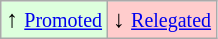<table class="wikitable" align="center">
<tr>
<td bgcolor="#ddffdd">↑ <small><a href='#'>Promoted</a></small></td>
<td bgcolor="#ffcccc">↓ <small><a href='#'>Relegated</a></small></td>
</tr>
</table>
